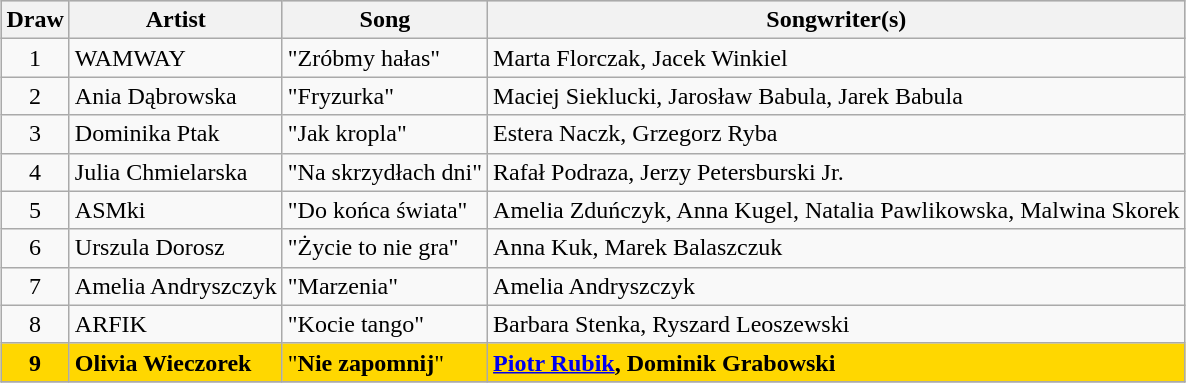<table class="sortable wikitable" style="margin: 1em auto 1em auto;">
<tr bgcolor="#CCCCCC">
<th>Draw</th>
<th>Artist</th>
<th>Song</th>
<th>Songwriter(s)</th>
</tr>
<tr>
<td align="center">1</td>
<td>WAMWAY</td>
<td>"Zróbmy hałas"</td>
<td>Marta Florczak, Jacek Winkiel</td>
</tr>
<tr>
<td align="center">2</td>
<td>Ania Dąbrowska</td>
<td>"Fryzurka"</td>
<td>Maciej Sieklucki, Jarosław Babula, Jarek Babula</td>
</tr>
<tr>
<td align="center">3</td>
<td>Dominika Ptak</td>
<td>"Jak kropla"</td>
<td>Estera Naczk, Grzegorz Ryba</td>
</tr>
<tr>
<td align="center">4</td>
<td>Julia Chmielarska</td>
<td>"Na skrzydłach dni"</td>
<td>Rafał Podraza, Jerzy Petersburski Jr.</td>
</tr>
<tr>
<td align="center">5</td>
<td>ASMki</td>
<td>"Do końca świata"</td>
<td>Amelia Zduńczyk, Anna Kugel, Natalia Pawlikowska, Malwina Skorek</td>
</tr>
<tr>
<td align="center">6</td>
<td>Urszula Dorosz</td>
<td>"Życie to nie gra"</td>
<td>Anna Kuk, Marek Balaszczuk</td>
</tr>
<tr>
<td align="center">7</td>
<td>Amelia Andryszczyk</td>
<td>"Marzenia"</td>
<td>Amelia Andryszczyk</td>
</tr>
<tr>
<td align="center">8</td>
<td>ARFIK</td>
<td>"Kocie tango"</td>
<td>Barbara Stenka, Ryszard Leoszewski</td>
</tr>
<tr bgcolor="gold">
<td align="center"><strong>9</strong></td>
<td><strong>Olivia Wieczorek</strong></td>
<td>"<strong>Nie zapomnij</strong>"</td>
<td><strong><a href='#'>Piotr Rubik</a>, Dominik Grabowski</strong></td>
</tr>
<tr>
</tr>
</table>
